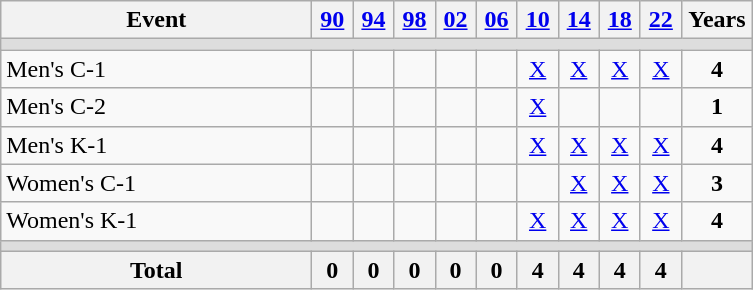<table class=wikitable style="text-align:center">
<tr>
<th width="200">Event</th>
<th width=20><a href='#'>90</a></th>
<th width=20><a href='#'>94</a></th>
<th width=20><a href='#'>98</a></th>
<th width=20><a href='#'>02</a></th>
<th width=20><a href='#'>06</a></th>
<th width=20><a href='#'>10</a></th>
<th width=20><a href='#'>14</a></th>
<th width=20><a href='#'>18</a></th>
<th width=20><a href='#'>22</a></th>
<th width=40>Years</th>
</tr>
<tr bgcolor=#DDDDDD>
<td colspan=11></td>
</tr>
<tr>
<td align=left>Men's C-1</td>
<td></td>
<td></td>
<td></td>
<td></td>
<td></td>
<td><a href='#'>X</a></td>
<td><a href='#'>X</a></td>
<td><a href='#'>X</a></td>
<td><a href='#'>X</a></td>
<td><strong>4</strong></td>
</tr>
<tr>
<td align=left>Men's C-2</td>
<td></td>
<td></td>
<td></td>
<td></td>
<td></td>
<td><a href='#'>X</a></td>
<td></td>
<td></td>
<td></td>
<td><strong>1</strong></td>
</tr>
<tr>
<td align=left>Men's K-1</td>
<td></td>
<td></td>
<td></td>
<td></td>
<td></td>
<td><a href='#'>X</a></td>
<td><a href='#'>X</a></td>
<td><a href='#'>X</a></td>
<td><a href='#'>X</a></td>
<td><strong>4</strong></td>
</tr>
<tr>
<td align=left>Women's C-1</td>
<td></td>
<td></td>
<td></td>
<td></td>
<td></td>
<td></td>
<td><a href='#'>X</a></td>
<td><a href='#'>X</a></td>
<td><a href='#'>X</a></td>
<td><strong>3</strong></td>
</tr>
<tr>
<td align=left>Women's K-1</td>
<td></td>
<td></td>
<td></td>
<td></td>
<td></td>
<td><a href='#'>X</a></td>
<td><a href='#'>X</a></td>
<td><a href='#'>X</a></td>
<td><a href='#'>X</a></td>
<td><strong>4</strong></td>
</tr>
<tr bgcolor=#DDDDDD>
<td colspan=11></td>
</tr>
<tr>
<th>Total</th>
<th>0</th>
<th>0</th>
<th>0</th>
<th>0</th>
<th>0</th>
<th>4</th>
<th>4</th>
<th>4</th>
<th>4</th>
<th></th>
</tr>
</table>
